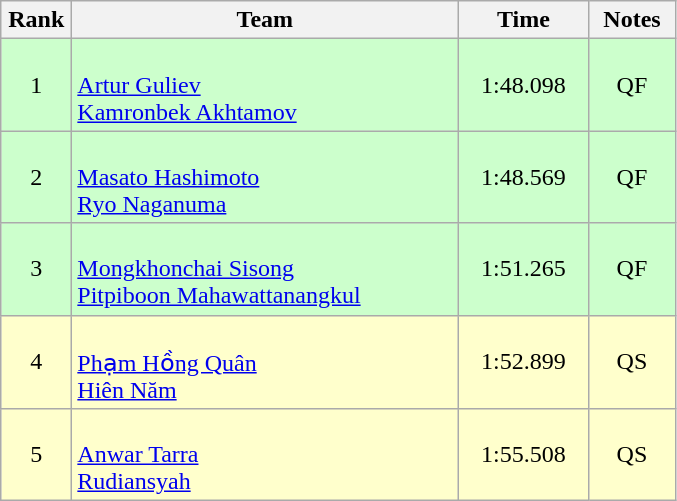<table class=wikitable style="text-align:center">
<tr>
<th width=40>Rank</th>
<th width=250>Team</th>
<th width=80>Time</th>
<th width=50>Notes</th>
</tr>
<tr bgcolor="ccffcc">
<td>1</td>
<td align=left><br><a href='#'>Artur Guliev</a><br><a href='#'>Kamronbek Akhtamov</a></td>
<td>1:48.098</td>
<td>QF</td>
</tr>
<tr bgcolor="ccffcc">
<td>2</td>
<td align=left><br><a href='#'>Masato Hashimoto</a><br><a href='#'>Ryo Naganuma</a></td>
<td>1:48.569</td>
<td>QF</td>
</tr>
<tr bgcolor="ccffcc">
<td>3</td>
<td align=left><br><a href='#'>Mongkhonchai Sisong</a><br><a href='#'>Pitpiboon Mahawattanangkul</a></td>
<td>1:51.265</td>
<td>QF</td>
</tr>
<tr bgcolor="ffffcc">
<td>4</td>
<td align=left><br><a href='#'>Phạm Hồng Quân</a><br><a href='#'>Hiên Năm</a></td>
<td>1:52.899</td>
<td>QS</td>
</tr>
<tr bgcolor="#ffffcc">
<td>5</td>
<td align=left><br><a href='#'>Anwar Tarra</a><br><a href='#'>Rudiansyah</a></td>
<td>1:55.508</td>
<td>QS</td>
</tr>
</table>
